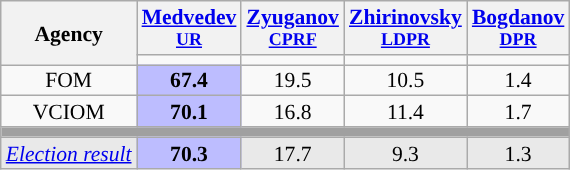<table class=wikitable style="text-align:center; font-size:90%; line-height:14px">
<tr>
<th rowspan=2>Agency</th>
<th><a href='#'>Medvedev</a><br><small><a href='#'>UR</a></small></th>
<th><a href='#'>Zyuganov</a><br><small><a href='#'>CPRF</a></small></th>
<th><a href='#'>Zhirinovsky</a><br><small><a href='#'>LDPR</a></small></th>
<th><a href='#'>Bogdanov</a><br><small><a href='#'>DPR</a></small></th>
</tr>
<tr>
<td></td>
<td></td>
<td></td>
<td></td>
</tr>
<tr>
<td>FOM</td>
<th style="background:#BDBDFF">67.4</th>
<td>19.5</td>
<td>10.5</td>
<td>1.4</td>
</tr>
<tr>
<td>VCIOM</td>
<th style="background:#BDBDFF">70.1</th>
<td>16.8</td>
<td>11.4</td>
<td>1.7</td>
</tr>
<tr>
<td colspan="10" style="background:#A0A0A0"></td>
</tr>
<tr style="background-color:#E9E9E9">
<td><em><a href='#'>Election result</a></em></td>
<th style="background:#BDBDFF">70.3</th>
<td>17.7</td>
<td>9.3</td>
<td>1.3</td>
</tr>
</table>
